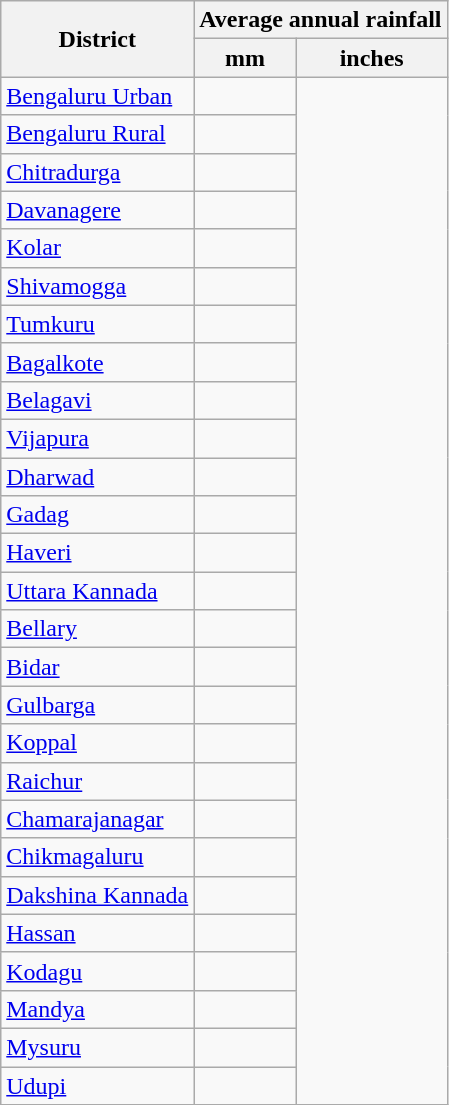<table class="wikitable sortable">
<tr>
<th rowspan=2>District</th>
<th colspan=2>Average annual rainfall</th>
</tr>
<tr>
<th>mm</th>
<th>inches</th>
</tr>
<tr>
<td><a href='#'>Bengaluru Urban</a></td>
<td></td>
</tr>
<tr>
<td><a href='#'>Bengaluru Rural</a></td>
<td></td>
</tr>
<tr>
<td><a href='#'>Chitradurga</a></td>
<td></td>
</tr>
<tr>
<td><a href='#'>Davanagere</a></td>
<td></td>
</tr>
<tr>
<td><a href='#'>Kolar</a></td>
<td></td>
</tr>
<tr>
<td><a href='#'>Shivamogga</a></td>
<td></td>
</tr>
<tr>
<td><a href='#'>Tumkuru</a></td>
<td></td>
</tr>
<tr>
<td><a href='#'>Bagalkote</a></td>
<td></td>
</tr>
<tr>
<td><a href='#'>Belagavi</a></td>
<td></td>
</tr>
<tr>
<td><a href='#'>Vijapura</a></td>
<td></td>
</tr>
<tr>
<td><a href='#'>Dharwad</a></td>
<td></td>
</tr>
<tr>
<td><a href='#'>Gadag</a></td>
<td></td>
</tr>
<tr>
<td><a href='#'>Haveri</a></td>
<td></td>
</tr>
<tr>
<td><a href='#'>Uttara Kannada</a></td>
<td></td>
</tr>
<tr>
<td><a href='#'>Bellary</a></td>
<td></td>
</tr>
<tr>
<td><a href='#'>Bidar</a></td>
<td></td>
</tr>
<tr>
<td><a href='#'>Gulbarga</a></td>
<td></td>
</tr>
<tr>
<td><a href='#'>Koppal</a></td>
<td></td>
</tr>
<tr>
<td><a href='#'>Raichur</a></td>
<td></td>
</tr>
<tr>
<td><a href='#'>Chamarajanagar</a></td>
<td></td>
</tr>
<tr>
<td><a href='#'>Chikmagaluru</a></td>
<td></td>
</tr>
<tr>
<td><a href='#'>Dakshina Kannada</a></td>
<td></td>
</tr>
<tr>
<td><a href='#'>Hassan</a></td>
<td></td>
</tr>
<tr>
<td><a href='#'>Kodagu</a></td>
<td></td>
</tr>
<tr>
<td><a href='#'>Mandya</a></td>
<td></td>
</tr>
<tr>
<td><a href='#'>Mysuru</a></td>
<td></td>
</tr>
<tr>
<td><a href='#'>Udupi</a></td>
<td></td>
</tr>
<tr>
</tr>
</table>
